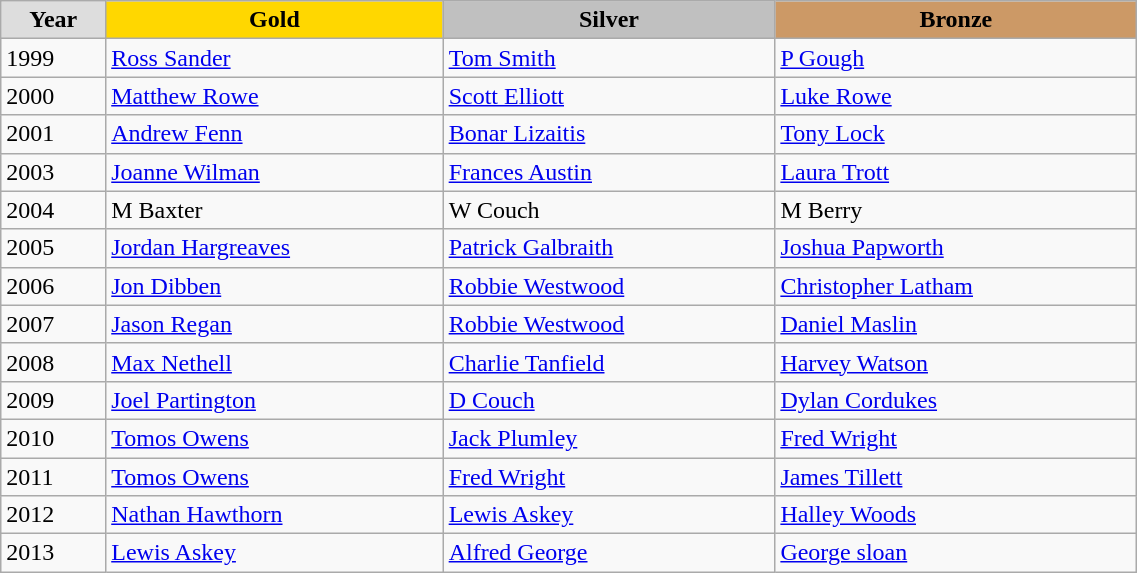<table class="wikitable" style="width: 60%; text-align:left;">
<tr style="text-align:center; font-weight:bold;">
<td style="background:#ddd; ">Year</td>
<td style="background:gold; ">Gold</td>
<td style="background:silver; ">Silver</td>
<td style="background:#c96; ">Bronze</td>
</tr>
<tr>
<td>1999</td>
<td><a href='#'>Ross Sander</a></td>
<td><a href='#'>Tom Smith</a></td>
<td><a href='#'>P Gough</a></td>
</tr>
<tr>
<td>2000</td>
<td><a href='#'>Matthew Rowe</a></td>
<td><a href='#'>Scott Elliott</a></td>
<td><a href='#'>Luke Rowe</a></td>
</tr>
<tr>
<td>2001</td>
<td><a href='#'>Andrew Fenn</a></td>
<td><a href='#'>Bonar Lizaitis</a></td>
<td><a href='#'>Tony Lock</a></td>
</tr>
<tr>
<td>2003</td>
<td><a href='#'>Joanne Wilman</a></td>
<td><a href='#'>Frances Austin</a></td>
<td><a href='#'>Laura Trott</a></td>
</tr>
<tr>
<td>2004</td>
<td>M Baxter</td>
<td>W Couch</td>
<td>M Berry</td>
</tr>
<tr>
<td>2005</td>
<td><a href='#'>Jordan Hargreaves</a></td>
<td><a href='#'>Patrick Galbraith</a></td>
<td><a href='#'>Joshua Papworth</a></td>
</tr>
<tr>
<td>2006</td>
<td><a href='#'>Jon Dibben</a></td>
<td><a href='#'>Robbie Westwood</a></td>
<td><a href='#'>Christopher Latham</a></td>
</tr>
<tr>
<td>2007</td>
<td><a href='#'>Jason Regan</a></td>
<td><a href='#'>Robbie Westwood</a></td>
<td><a href='#'>Daniel Maslin</a></td>
</tr>
<tr>
<td>2008</td>
<td><a href='#'>Max Nethell</a></td>
<td><a href='#'>Charlie Tanfield</a></td>
<td><a href='#'>Harvey Watson</a></td>
</tr>
<tr>
<td>2009</td>
<td><a href='#'>Joel Partington</a></td>
<td><a href='#'>D Couch</a></td>
<td><a href='#'>Dylan Cordukes</a></td>
</tr>
<tr>
<td>2010</td>
<td><a href='#'>Tomos Owens</a></td>
<td><a href='#'>Jack Plumley</a></td>
<td><a href='#'>Fred Wright</a></td>
</tr>
<tr>
<td>2011</td>
<td><a href='#'>Tomos Owens</a></td>
<td><a href='#'>Fred Wright</a></td>
<td><a href='#'>James Tillett</a></td>
</tr>
<tr>
<td>2012</td>
<td><a href='#'>Nathan Hawthorn</a></td>
<td><a href='#'>Lewis Askey</a></td>
<td><a href='#'>Halley Woods</a></td>
</tr>
<tr>
<td>2013</td>
<td><a href='#'>Lewis Askey</a></td>
<td><a href='#'>Alfred George</a></td>
<td><a href='#'>George sloan</a></td>
</tr>
</table>
